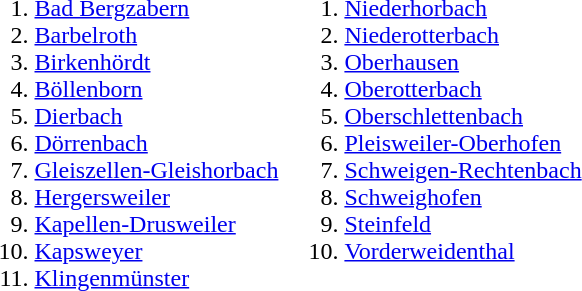<table>
<tr>
<td><br><ol><li><a href='#'>Bad Bergzabern</a></li><li><a href='#'>Barbelroth</a></li><li><a href='#'>Birkenhördt</a></li><li><a href='#'>Böllenborn</a></li><li><a href='#'>Dierbach</a></li><li><a href='#'>Dörrenbach</a></li><li><a href='#'>Gleiszellen-Gleishorbach</a></li><li><a href='#'>Hergersweiler</a></li><li><a href='#'>Kapellen-Drusweiler</a></li><li><a href='#'>Kapsweyer</a></li><li><a href='#'>Klingenmünster</a></li></ol></td>
<td valign=top><br><ol>
<li> <a href='#'>Niederhorbach</a> 
<li> <a href='#'>Niederotterbach</a> 
<li> <a href='#'>Oberhausen</a> 
<li> <a href='#'>Oberotterbach</a> 
<li> <a href='#'>Oberschlettenbach</a> 
<li> <a href='#'>Pleisweiler-Oberhofen</a> 
<li> <a href='#'>Schweigen-Rechtenbach</a> 
<li> <a href='#'>Schweighofen</a> 
<li> <a href='#'>Steinfeld</a> 
<li> <a href='#'>Vorderweidenthal</a> 
</ol></td>
</tr>
</table>
